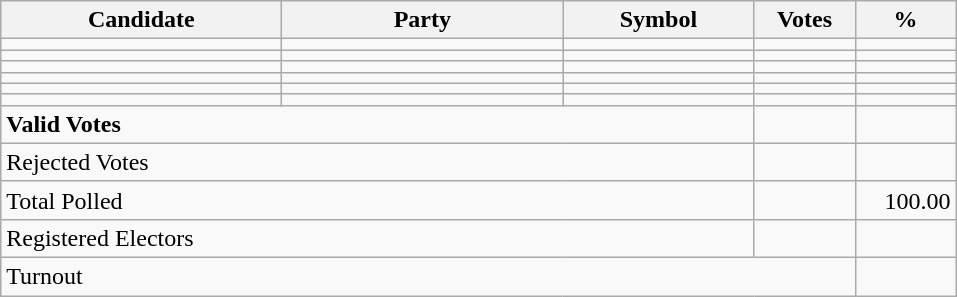<table class="wikitable" border="1" style="text-align:right;">
<tr>
<th align=left width="180">Candidate</th>
<th align=left width="180">Party</th>
<th align=left width="120">Symbol</th>
<th align=left width="60">Votes</th>
<th align=left width="60">%</th>
</tr>
<tr>
<td align=left></td>
<td align=left></td>
<td align=left></td>
<td></td>
<td></td>
</tr>
<tr>
<td align=left></td>
<td align=left></td>
<td align=left></td>
<td></td>
<td></td>
</tr>
<tr>
<td align=left></td>
<td align=left></td>
<td align=left></td>
<td></td>
<td></td>
</tr>
<tr>
<td align=left></td>
<td align=left></td>
<td align=left></td>
<td></td>
<td></td>
</tr>
<tr>
<td align=left></td>
<td align=left></td>
<td align=left></td>
<td></td>
<td></td>
</tr>
<tr>
<td align=left></td>
<td align=left></td>
<td align=left></td>
<td></td>
<td></td>
</tr>
<tr>
<td align=left colspan=3><strong>Valid Votes</strong></td>
<td><strong> </strong></td>
<td><strong> </strong></td>
</tr>
<tr>
<td align=left colspan=3>Rejected Votes</td>
<td></td>
<td></td>
</tr>
<tr>
<td align=left colspan=3>Total Polled</td>
<td></td>
<td>100.00</td>
</tr>
<tr>
<td align=left colspan=3>Registered Electors</td>
<td></td>
<td></td>
</tr>
<tr>
<td align=left colspan=4>Turnout</td>
<td></td>
</tr>
</table>
